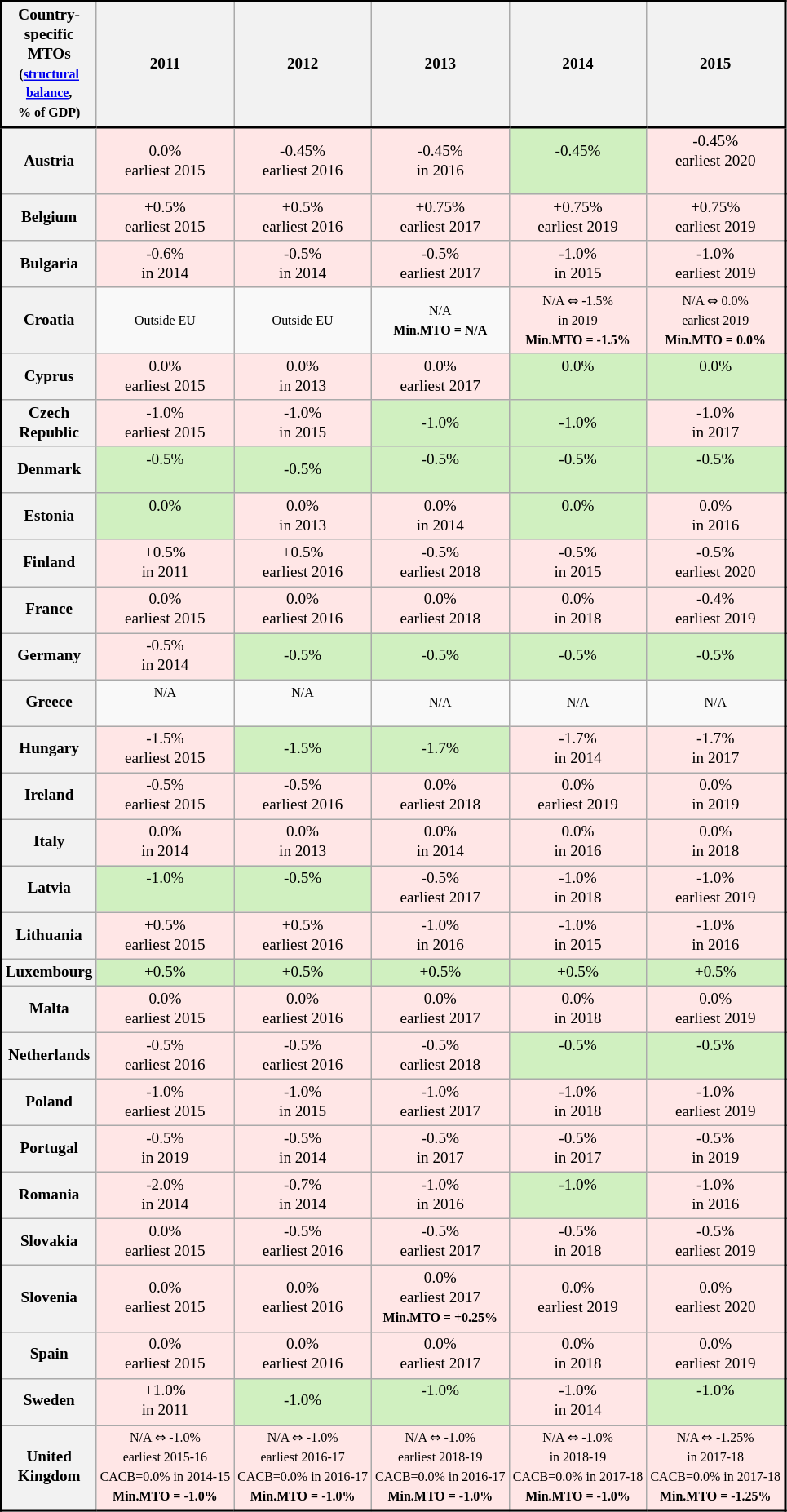<table class="wikitable sortable" style="font-size:80%; clear:both; white-space:nowrap; line-height:1.25; border:2px solid">
<tr>
<th style="border-bottom:2px solid">Country-<br>specific<br>MTOs<br><small>(<a href='#'>structural<br>balance</a>,<br> % of GDP)</small></th>
<th style="border-bottom:2px solid">2011</th>
<th style="border-bottom:2px solid">2012</th>
<th style="border-bottom:2px solid">2013</th>
<th style="border-bottom:2px solid">2014</th>
<th style="border-bottom:2px solid">2015</th>
</tr>
<tr>
<th>Austria</th>
<td align="center" style="background:#FFE6E6">0.0%<br> earliest 2015</td>
<td align="center" style="background:#FFE6E6">-0.45%<br> earliest 2016</td>
<td align="center" style="background:#FFE6E6">-0.45%<br> in 2016</td>
<td align="center" style="background:#D0F0C0">-0.45%<br><br></td>
<td align="center" style="background:#FFE6E6">-0.45%<br> earliest 2020<br><br></td>
</tr>
<tr>
<th>Belgium</th>
<td align="center" style="background:#FFE6E6">+0.5%<br> earliest 2015</td>
<td align="center" style="background:#FFE6E6">+0.5%<br> earliest 2016</td>
<td align="center" style="background:#FFE6E6">+0.75%<br> earliest 2017</td>
<td align="center" style="background:#FFE6E6">+0.75%<br> earliest 2019</td>
<td align="center" style="background:#FFE6E6">+0.75%<br> earliest 2019</td>
</tr>
<tr>
<th>Bulgaria</th>
<td align="center" style="background:#FFE6E6">-0.6%<br> in 2014</td>
<td align="center" style="background:#FFE6E6">-0.5%<br> in 2014<br></td>
<td align="center" style="background:#FFE6E6">-0.5%<br> earliest 2017</td>
<td align="center" style="background:#FFE6E6">-1.0%<br> in 2015</td>
<td align="center" style="background:#FFE6E6">-1.0%<br> earliest 2019</td>
</tr>
<tr>
<th>Croatia</th>
<td align="center"><small>Outside EU</small></td>
<td align="center"><small>Outside EU</small></td>
<td align="center"><small>N/A</small><br><small><strong>Min.MTO = N/A</strong></small></td>
<td align="center" style="background:#FFE6E6"><small>N/A ⇔ -1.5%<br> in 2019</small><br><small><strong>Min.MTO = -1.5%</strong></small><br></td>
<td align="center" style="background:#FFE6E6"><small>N/A ⇔ 0.0%<br> earliest 2019</small><br><small><strong>Min.MTO = 0.0%</strong></small><br></td>
</tr>
<tr>
<th>Cyprus</th>
<td align="center" style="background:#FFE6E6">0.0%<br> earliest 2015</td>
<td align="center" style="background:#FFE6E6">0.0%<br> in 2013</td>
<td align="center" style="background:#FFE6E6">0.0%<br> earliest 2017<br></td>
<td align="center" style="background:#D0F0C0">0.0%<br><br></td>
<td align="center" style="background:#D0F0C0">0.0%<br><br></td>
</tr>
<tr>
<th>Czech<br>Republic</th>
<td align="center" style="background:#FFE6E6">-1.0%<br> earliest 2015</td>
<td align="center" style="background:#FFE6E6">-1.0%<br> in 2015</td>
<td align="center" style="background:#D0F0C0">-1.0%<br></td>
<td align="center" style="background:#D0F0C0">-1.0%<br></td>
<td align="center" style="background:#FFE6E6">-1.0%<br> in 2017</td>
</tr>
<tr>
<th>Denmark</th>
<td align="center" style="background:#D0F0C0">-0.5%<br><br></td>
<td align="center" style="background:#D0F0C0">-0.5%<br></td>
<td align="center" style="background:#D0F0C0">-0.5%<br><br></td>
<td align="center" style="background:#D0F0C0">-0.5%<br><br></td>
<td align="center" style="background:#D0F0C0">-0.5%<br><br></td>
</tr>
<tr>
<th>Estonia</th>
<td align="center" style="background:#D0F0C0">0.0%<br><br></td>
<td align="center" style="background:#FFE6E6">0.0%<br> in 2013</td>
<td align="center" style="background:#FFE6E6">0.0%<br> in 2014</td>
<td align="center" style="background:#D0F0C0">0.0%<br><br></td>
<td align="center" style="background:#FFE6E6">0.0%<br> in 2016<br></td>
</tr>
<tr>
<th>Finland</th>
<td align="center" style="background:#FFE6E6">+0.5%<br> in 2011</td>
<td align="center" style="background:#FFE6E6">+0.5%<br> earliest 2016</td>
<td align="center" style="background:#FFE6E6">-0.5%<br> earliest 2018</td>
<td align="center" style="background:#FFE6E6">-0.5%<br> in 2015</td>
<td align="center" style="background:#FFE6E6">-0.5%<br> earliest 2020<br></td>
</tr>
<tr>
<th>France</th>
<td align="center" style="background:#FFE6E6">0.0%<br> earliest 2015</td>
<td align="center" style="background:#FFE6E6">0.0%<br> earliest 2016</td>
<td align="center" style="background:#FFE6E6">0.0%<br> earliest 2018</td>
<td align="center" style="background:#FFE6E6">0.0%<br> in 2018</td>
<td align="center" style="background:#FFE6E6">-0.4%<br> earliest 2019</td>
</tr>
<tr>
<th>Germany</th>
<td align="center" style="background:#FFE6E6">-0.5%<br> in 2014</td>
<td align="center" style="background:#D0F0C0">-0.5%<br></td>
<td align="center" style="background:#D0F0C0">-0.5%<br></td>
<td align="center" style="background:#D0F0C0">-0.5%<br></td>
<td align="center" style="background:#D0F0C0">-0.5%<br></td>
</tr>
<tr>
<th>Greece</th>
<td align="center"><small>N/A</small><br><br></td>
<td align="center"><small>N/A</small><br><br></td>
<td align="center"><small>N/A</small></td>
<td align="center"><small>N/A</small></td>
<td align="center"><small>N/A</small></td>
</tr>
<tr>
<th>Hungary</th>
<td align="center" style="background:#FFE6E6">-1.5%<br> earliest 2015</td>
<td align="center" style="background:#D0F0C0">-1.5%<br></td>
<td align="center" style="background:#D0F0C0">-1.7%<br></td>
<td align="center" style="background:#FFE6E6">-1.7%<br> in 2014</td>
<td align="center" style="background:#FFE6E6">-1.7%<br> in 2017</td>
</tr>
<tr>
<th>Ireland</th>
<td align="center" style="background:#FFE6E6">-0.5%<br> earliest 2015</td>
<td align="center" style="background:#FFE6E6">-0.5%<br> earliest 2016</td>
<td align="center" style="background:#FFE6E6">0.0%<br> earliest 2018</td>
<td align="center" style="background:#FFE6E6">0.0%<br> earliest 2019</td>
<td align="center" style="background:#FFE6E6">0.0%<br> in 2019</td>
</tr>
<tr>
<th>Italy</th>
<td align="center" style="background:#FFE6E6">0.0%<br> in 2014</td>
<td align="center" style="background:#FFE6E6">0.0%<br> in 2013</td>
<td align="center" style="background:#FFE6E6">0.0%<br> in 2014</td>
<td align="center" style="background:#FFE6E6">0.0%<br> in 2016</td>
<td align="center" style="background:#FFE6E6">0.0%<br> in 2018</td>
</tr>
<tr>
<th>Latvia</th>
<td align="center" style="background:#D0F0C0">-1.0%<br><br></td>
<td align="center" style="background:#D0F0C0">-0.5%<br><br></td>
<td align="center" style="background:#FFE6E6">-0.5%<br> earliest 2017</td>
<td align="center" style="background:#FFE6E6">-1.0%<br> in 2018</td>
<td align="center" style="background:#FFE6E6">-1.0%<br> earliest 2019<br></td>
</tr>
<tr>
<th>Lithuania</th>
<td align="center" style="background:#FFE6E6">+0.5%<br> earliest 2015</td>
<td align="center" style="background:#FFE6E6">+0.5%<br> earliest 2016</td>
<td align="center" style="background:#FFE6E6">-1.0%<br> in 2016</td>
<td align="center" style="background:#FFE6E6">-1.0%<br> in 2015</td>
<td align="center" style="background:#FFE6E6">-1.0%<br> in 2016</td>
</tr>
<tr>
<th>Luxembourg</th>
<td align="center" style="background:#D0F0C0">+0.5%<br></td>
<td align="center" style="background:#D0F0C0">+0.5%<br></td>
<td align="center" style="background:#D0F0C0">+0.5%<br></td>
<td align="center" style="background:#D0F0C0">+0.5%<br></td>
<td align="center" style="background:#D0F0C0">+0.5%</td>
</tr>
<tr>
<th>Malta</th>
<td align="center" style="background:#FFE6E6">0.0%<br> earliest 2015</td>
<td align="center" style="background:#FFE6E6">0.0%<br> earliest 2016</td>
<td align="center" style="background:#FFE6E6">0.0%<br> earliest 2017</td>
<td align="center" style="background:#FFE6E6">0.0%<br> in 2018</td>
<td align="center" style="background:#FFE6E6">0.0%<br> earliest 2019</td>
</tr>
<tr>
<th>Netherlands</th>
<td align="center" style="background:#FFE6E6">-0.5%<br> earliest 2016</td>
<td align="center" style="background:#FFE6E6">-0.5%<br> earliest 2016</td>
<td align="center" style="background:#FFE6E6">-0.5%<br> earliest 2018</td>
<td align="center" style="background:#D0F0C0">-0.5%<br><br></td>
<td align="center" style="background:#D0F0C0">-0.5%<br><br></td>
</tr>
<tr>
<th>Poland</th>
<td align="center" style="background:#FFE6E6">-1.0%<br> earliest 2015</td>
<td align="center" style="background:#FFE6E6">-1.0%<br> in 2015</td>
<td align="center" style="background:#FFE6E6">-1.0%<br> earliest 2017</td>
<td align="center" style="background:#FFE6E6">-1.0%<br> in 2018</td>
<td align="center" style="background:#FFE6E6">-1.0%<br> earliest 2019</td>
</tr>
<tr>
<th>Portugal</th>
<td align="center" style="background:#FFE6E6">-0.5%<br> in 2019<br></td>
<td align="center" style="background:#FFE6E6">-0.5%<br> in 2014</td>
<td align="center" style="background:#FFE6E6">-0.5%<br> in 2017</td>
<td align="center" style="background:#FFE6E6">-0.5%<br> in 2017</td>
<td align="center" style="background:#FFE6E6">-0.5%<br> in 2019</td>
</tr>
<tr>
<th>Romania</th>
<td align="center" style="background:#FFE6E6">-2.0%<br> in 2014</td>
<td align="center" style="background:#FFE6E6">-0.7%<br> in 2014</td>
<td align="center" style="background:#FFE6E6">-1.0%<br> in 2016 </td>
<td align="center" style="background:#D0F0C0">-1.0%<br><br></td>
<td align="center" style="background:#FFE6E6">-1.0%<br> in 2016<br></td>
</tr>
<tr>
<th>Slovakia</th>
<td align="center" style="background:#FFE6E6">0.0%<br> earliest 2015</td>
<td align="center" style="background:#FFE6E6">-0.5%<br> earliest 2016</td>
<td align="center" style="background:#FFE6E6">-0.5%<br> earliest 2017</td>
<td align="center" style="background:#FFE6E6">-0.5%<br> in 2018</td>
<td align="center" style="background:#FFE6E6">-0.5%<br> earliest 2019</td>
</tr>
<tr>
<th>Slovenia</th>
<td align="center" style="background:#FFE6E6">0.0%<br> earliest 2015</td>
<td align="center" style="background:#FFE6E6">0.0%<br> earliest 2016</td>
<td align="center" style="background:#FFE6E6">0.0%<br> earliest 2017<br><small><strong>Min.MTO = +0.25%</strong></small></td>
<td align="center" style="background:#FFE6E6">0.0%<br> earliest 2019</td>
<td align="center" style="background:#FFE6E6">0.0%<br> earliest 2020</td>
</tr>
<tr>
<th>Spain</th>
<td align="center" style="background:#FFE6E6">0.0%<br> earliest 2015</td>
<td align="center" style="background:#FFE6E6">0.0%<br> earliest 2016</td>
<td align="center" style="background:#FFE6E6">0.0%<br> earliest 2017</td>
<td align="center" style="background:#FFE6E6">0.0%<br> in 2018</td>
<td align="center" style="background:#FFE6E6">0.0%<br> earliest 2019</td>
</tr>
<tr>
<th>Sweden</th>
<td align="center" style="background:#FFE6E6">+1.0%<br> in 2011<br></td>
<td align="center" style="background:#D0F0C0">-1.0%<br></td>
<td align="center" style="background:#D0F0C0">-1.0%<br><br></td>
<td align="center" style="background:#FFE6E6">-1.0%<br> in 2014<br></td>
<td align="center" style="background:#D0F0C0">-1.0%<br><br></td>
</tr>
<tr>
<th>United<br>Kingdom<br></th>
<td align="center" style="background:#FFE6E6"><small>N/A ⇔ -1.0%<br> earliest 2015-16</small><br><small>CACB=0.0% in 2014-15</small><br><small><strong>Min.MTO = -1.0%</strong></small></td>
<td align="center" style="background:#FFE6E6"><small>N/A ⇔ -1.0%<br> earliest 2016-17</small><br><small>CACB=0.0% in 2016-17</small><br><small><strong>Min.MTO = -1.0%</strong></small><br></td>
<td align="center" style="background:#FFE6E6"><small>N/A ⇔ -1.0%<br> earliest 2018-19</small><br><small>CACB=0.0% in 2016-17</small><br><small><strong>Min.MTO = -1.0%</strong></small><br></td>
<td align="center" style="background:#FFE6E6"><small>N/A ⇔ -1.0%<br> in 2018-19</small><br><small>CACB=0.0% in 2017-18</small><br><small><strong>Min.MTO = -1.0%</strong></small><br></td>
<td align="center" style="background:#FFE6E6"><small>N/A ⇔ -1.25%<br> in 2017-18</small><br><small>CACB=0.0% in 2017-18</small><br><small><strong>Min.MTO = -1.25%</strong></small><br></td>
</tr>
<tr>
</tr>
</table>
